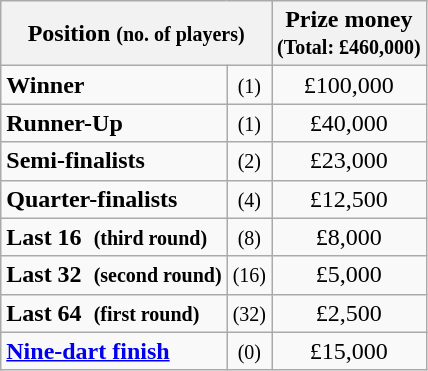<table class="wikitable">
<tr>
<th colspan=2>Position <small>(no. of players)</small></th>
<th>Prize money<br><small>(Total: £460,000)</small></th>
</tr>
<tr>
<td><strong>Winner</strong></td>
<td align=center><small>(1)</small></td>
<td align=center>£100,000</td>
</tr>
<tr>
<td><strong>Runner-Up</strong></td>
<td align=center><small>(1)</small></td>
<td align=center>£40,000</td>
</tr>
<tr>
<td><strong>Semi-finalists</strong></td>
<td align=center><small>(2)</small></td>
<td align=center>£23,000</td>
</tr>
<tr>
<td><strong>Quarter-finalists</strong></td>
<td align=center><small>(4)</small></td>
<td align=center>£12,500</td>
</tr>
<tr>
<td><strong>Last 16  <small>(third round)</small></strong></td>
<td align=center><small>(8)</small></td>
<td align=center>£8,000</td>
</tr>
<tr>
<td><strong>Last 32  <small>(second round)</small></strong></td>
<td align=center><small>(16)</small></td>
<td align=center>£5,000</td>
</tr>
<tr>
<td><strong>Last 64  <small>(first round)</small></strong></td>
<td align=center><small>(32)</small></td>
<td align=center>£2,500</td>
</tr>
<tr>
<td><strong><a href='#'>Nine-dart finish</a></strong></td>
<td align=center><small>(0)</small></td>
<td align=center>£15,000</td>
</tr>
</table>
